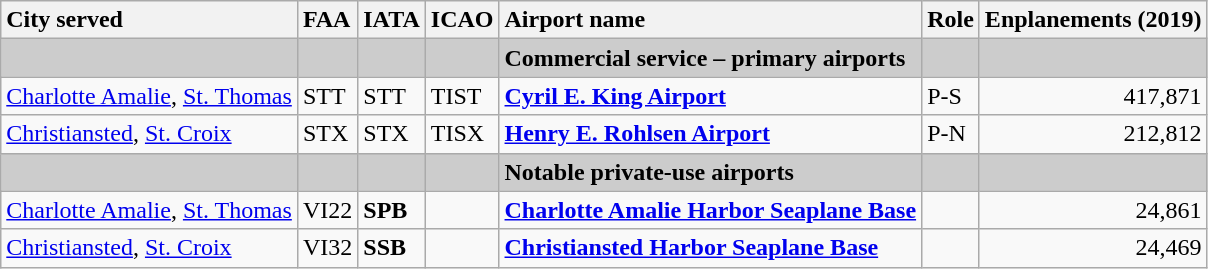<table class="wikitable sortable">
<tr valign=baseline>
<th style="white-space:nowrap; text-align:left;">City served</th>
<th style="white-space:nowrap; text-align:left;">FAA</th>
<th style="white-space:nowrap; text-align:left;">IATA</th>
<th style="white-space:nowrap; text-align:left;">ICAO</th>
<th style="white-space:nowrap; text-align:left;">Airport name</th>
<th style="white-space:nowrap; text-align:left;">Role</th>
<th style="white-space:nowrap; text-align:right;">Enplanements (2019)</th>
</tr>
<tr style="background:#CCCCCC;">
<td></td>
<td></td>
<td></td>
<td></td>
<td><strong>Commercial service – primary airports</strong></td>
<td></td>
<td><br><onlyinclude></td>
</tr>
<tr valign=top>
<td><a href='#'>Charlotte Amalie</a>, <a href='#'>St. Thomas</a></td>
<td>STT</td>
<td>STT</td>
<td>TIST</td>
<td><strong><a href='#'>Cyril E. King Airport</a></strong></td>
<td>P-S</td>
<td align=right>417,871</td>
</tr>
<tr valign=top>
<td><a href='#'>Christiansted</a>, <a href='#'>St. Croix</a></td>
<td>STX</td>
<td>STX</td>
<td>TISX</td>
<td><strong><a href='#'>Henry E. Rohlsen Airport</a></strong></td>
<td>P-N</td>
<td align=right>212,812<br></onlyinclude></td>
</tr>
<tr style="background:#CCCCCC;">
<td></td>
<td></td>
<td></td>
<td></td>
<td><strong>Notable private-use airports</strong></td>
<td></td>
<td></td>
</tr>
<tr valign=top>
<td><a href='#'>Charlotte Amalie</a>, <a href='#'>St. Thomas</a></td>
<td>VI22</td>
<td><strong>SPB</strong></td>
<td></td>
<td><strong><a href='#'>Charlotte Amalie Harbor Seaplane Base</a></strong> </td>
<td></td>
<td align=right>24,861</td>
</tr>
<tr valign=top>
<td><a href='#'>Christiansted</a>, <a href='#'>St. Croix</a></td>
<td>VI32</td>
<td><strong>SSB</strong></td>
<td></td>
<td><strong><a href='#'>Christiansted Harbor Seaplane Base</a></strong></td>
<td></td>
<td align=right>24,469</td>
</tr>
</table>
